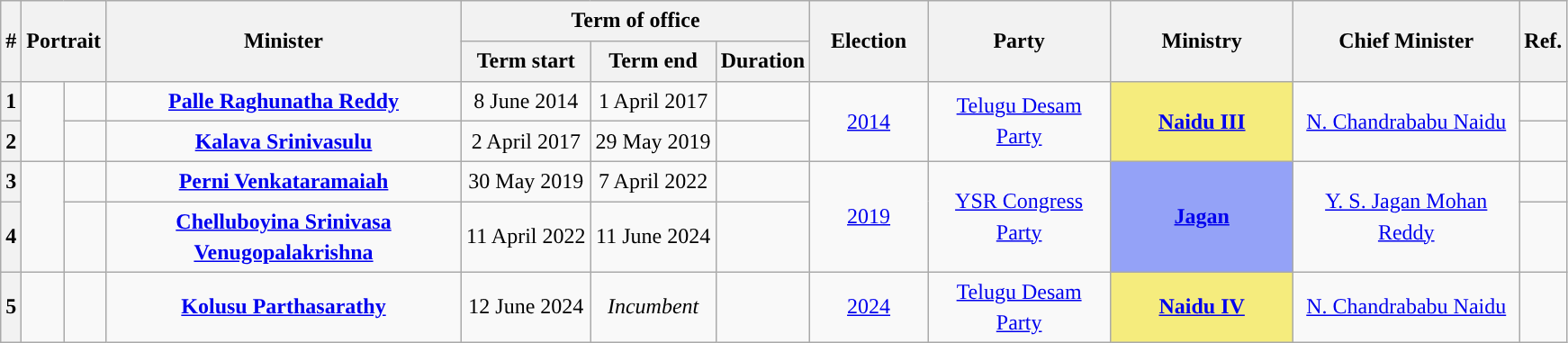<table class="wikitable" style="line-height:1.4em; text-align:center">
<tr>
<th rowspan=2>#</th>
<th rowspan=2 colspan="2">Portrait</th>
<th rowspan=2 style="width:16em">Minister<br></th>
<th colspan="3">Term of office</th>
<th rowspan=2 style="width:5em">Election<br></th>
<th rowspan=2 style="width:8em">Party</th>
<th rowspan=2 style="width:8em">Ministry</th>
<th rowspan=2 style="width:10em">Chief Minister</th>
<th rowspan=2>Ref.</th>
</tr>
<tr>
<th>Term start</th>
<th>Term end</th>
<th>Duration</th>
</tr>
<tr>
<th>1</th>
<td rowspan=2></td>
<td></td>
<td><strong><a href='#'>Palle Raghunatha Reddy</a></strong><br></td>
<td>8 June 2014</td>
<td>1 April 2017</td>
<td><strong></strong></td>
<td rowspan=2><a href='#'>2014</a><br></td>
<td rowspan=2><a href='#'>Telugu Desam Party</a></td>
<td rowspan=2 bgcolor="#F5EC7D"><strong><a href='#'>Naidu III</a></strong></td>
<td rowspan=2><a href='#'>N. Chandrababu Naidu</a></td>
<td></td>
</tr>
<tr>
<th>2</th>
<td></td>
<td><strong><a href='#'>Kalava Srinivasulu</a></strong><br></td>
<td>2 April 2017</td>
<td>29 May 2019</td>
<td><strong></strong></td>
<td></td>
</tr>
<tr>
<th>3</th>
<td rowspan=2></td>
<td></td>
<td><strong><a href='#'>Perni Venkataramaiah</a></strong><br></td>
<td>30 May 2019</td>
<td>7 April 2022</td>
<td><strong></strong></td>
<td rowspan=2><a href='#'>2019</a><br></td>
<td rowspan="2"><a href='#'>YSR Congress Party</a></td>
<td rowspan=2 bgcolor="#94A2F7"><strong><a href='#'>Jagan</a></strong></td>
<td rowspan="2"><a href='#'>Y. S. Jagan Mohan Reddy</a></td>
<td></td>
</tr>
<tr>
<th>4</th>
<td></td>
<td><strong><a href='#'>Chelluboyina Srinivasa Venugopalakrishna</a></strong><br></td>
<td>11 April 2022</td>
<td>11 June 2024</td>
<td><strong></strong></td>
<td></td>
</tr>
<tr>
<th>5</th>
<td></td>
<td></td>
<td><strong><a href='#'>Kolusu Parthasarathy</a></strong><br></td>
<td>12 June 2024</td>
<td><em>Incumbent</em></td>
<td><strong></strong></td>
<td><a href='#'>2024</a><br></td>
<td><a href='#'>Telugu Desam Party</a></td>
<td bgcolor="#F5EC7D"><strong><a href='#'>Naidu IV</a></strong></td>
<td><a href='#'>N. Chandrababu Naidu</a></td>
<td></td>
</tr>
</table>
